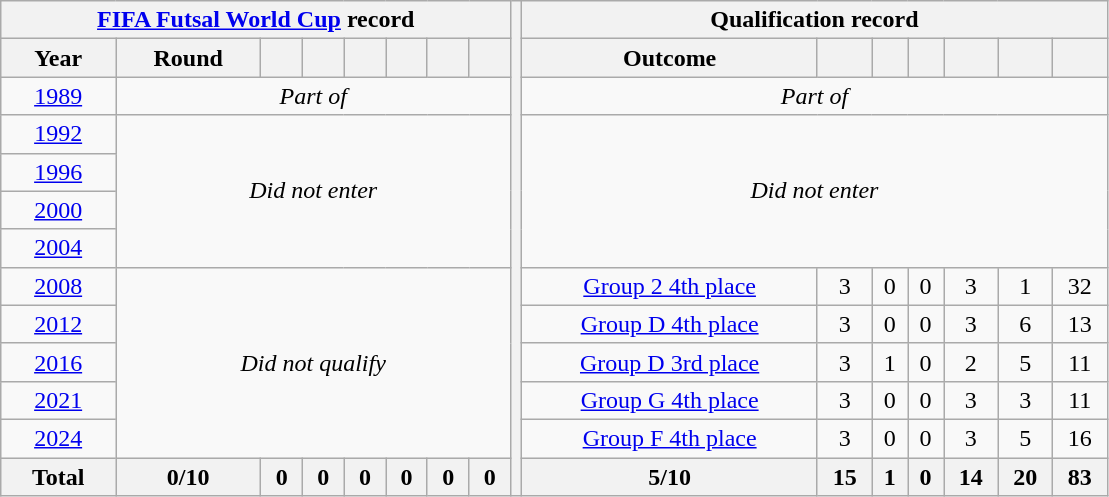<table class="wikitable" style="text-align: center;">
<tr>
<th colspan=8><a href='#'>FIFA Futsal World Cup</a> record</th>
<th width=1% rowspan=13></th>
<th colspan=7>Qualification record</th>
</tr>
<tr>
<th>Year</th>
<th>Round</th>
<th></th>
<th></th>
<th></th>
<th></th>
<th></th>
<th></th>
<th>Outcome</th>
<th></th>
<th></th>
<th></th>
<th></th>
<th></th>
<th></th>
</tr>
<tr>
<td> <a href='#'>1989</a></td>
<td colspan=7><em>Part of </em></td>
<td colspan=7><em>Part of </em></td>
</tr>
<tr>
<td> <a href='#'>1992</a></td>
<td colspan=7 rowspan=4><em>Did not enter</em></td>
<td colspan=7 rowspan=4><em>Did not enter</em></td>
</tr>
<tr>
<td> <a href='#'>1996</a></td>
</tr>
<tr>
<td> <a href='#'>2000</a></td>
</tr>
<tr>
<td> <a href='#'>2004</a></td>
</tr>
<tr>
<td> <a href='#'>2008</a></td>
<td colspan=7 rowspan=5><em>Did not qualify</em></td>
<td><a href='#'>Group 2 4th place</a></td>
<td>3</td>
<td>0</td>
<td>0</td>
<td>3</td>
<td>1</td>
<td>32</td>
</tr>
<tr>
<td> <a href='#'>2012</a></td>
<td><a href='#'>Group D 4th place</a></td>
<td>3</td>
<td>0</td>
<td>0</td>
<td>3</td>
<td>6</td>
<td>13</td>
</tr>
<tr>
<td> <a href='#'>2016</a></td>
<td><a href='#'>Group D 3rd place</a></td>
<td>3</td>
<td>1</td>
<td>0</td>
<td>2</td>
<td>5</td>
<td>11</td>
</tr>
<tr>
<td> <a href='#'>2021</a></td>
<td><a href='#'>Group G 4th place</a></td>
<td>3</td>
<td>0</td>
<td>0</td>
<td>3</td>
<td>3</td>
<td>11</td>
</tr>
<tr>
<td> <a href='#'>2024</a></td>
<td><a href='#'>Group F 4th place</a></td>
<td>3</td>
<td>0</td>
<td>0</td>
<td>3</td>
<td>5</td>
<td>16</td>
</tr>
<tr>
<th><strong>Total</strong></th>
<th>0/10</th>
<th>0</th>
<th>0</th>
<th>0</th>
<th>0</th>
<th>0</th>
<th>0</th>
<th>5/10</th>
<th>15</th>
<th>1</th>
<th>0</th>
<th>14</th>
<th>20</th>
<th>83</th>
</tr>
</table>
